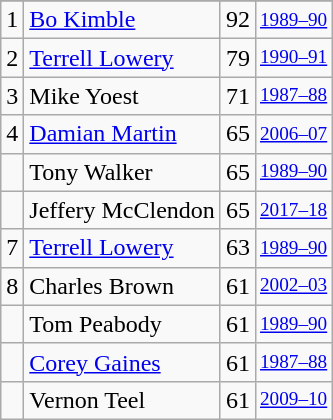<table class="wikitable">
<tr>
</tr>
<tr>
<td>1</td>
<td><a href='#'>Bo Kimble</a></td>
<td>92</td>
<td style="font-size:80%;"><a href='#'>1989–90</a></td>
</tr>
<tr>
<td>2</td>
<td><a href='#'>Terrell Lowery</a></td>
<td>79</td>
<td style="font-size:80%;"><a href='#'>1990–91</a></td>
</tr>
<tr>
<td>3</td>
<td>Mike Yoest</td>
<td>71</td>
<td style="font-size:80%;"><a href='#'>1987–88</a></td>
</tr>
<tr>
<td>4</td>
<td><a href='#'>Damian Martin</a></td>
<td>65</td>
<td style="font-size:80%;"><a href='#'>2006–07</a></td>
</tr>
<tr>
<td></td>
<td>Tony Walker</td>
<td>65</td>
<td style="font-size:80%;"><a href='#'>1989–90</a></td>
</tr>
<tr>
<td></td>
<td>Jeffery McClendon</td>
<td>65</td>
<td style="font-size:80%;"><a href='#'>2017–18</a></td>
</tr>
<tr>
<td>7</td>
<td><a href='#'>Terrell Lowery</a></td>
<td>63</td>
<td style="font-size:80%;"><a href='#'>1989–90</a></td>
</tr>
<tr>
<td>8</td>
<td>Charles Brown</td>
<td>61</td>
<td style="font-size:80%;"><a href='#'>2002–03</a></td>
</tr>
<tr>
<td></td>
<td>Tom Peabody</td>
<td>61</td>
<td style="font-size:80%;"><a href='#'>1989–90</a></td>
</tr>
<tr>
<td></td>
<td><a href='#'>Corey Gaines</a></td>
<td>61</td>
<td style="font-size:80%;"><a href='#'>1987–88</a></td>
</tr>
<tr>
<td></td>
<td>Vernon Teel</td>
<td>61</td>
<td style="font-size:80%;"><a href='#'>2009–10</a></td>
</tr>
</table>
